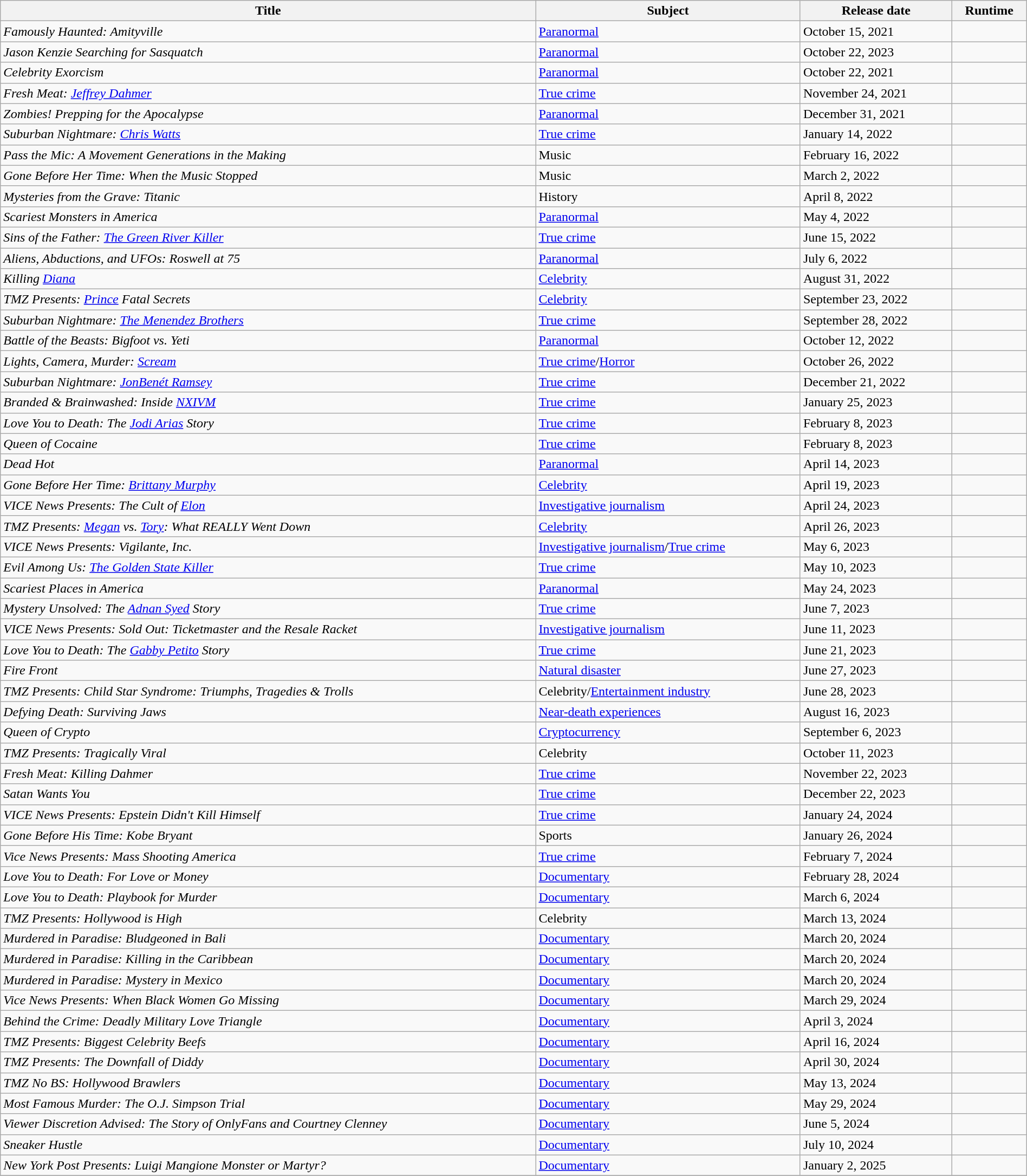<table class="wikitable sortable" style="width:100%;">
<tr>
<th>Title</th>
<th>Subject</th>
<th>Release date</th>
<th>Runtime</th>
</tr>
<tr>
<td><em>Famously Haunted: Amityville</em></td>
<td><a href='#'>Paranormal</a></td>
<td>October 15, 2021</td>
<td></td>
</tr>
<tr>
<td><em>Jason Kenzie Searching for Sasquatch</em></td>
<td><a href='#'>Paranormal</a></td>
<td>October 22, 2023</td>
<td></td>
</tr>
<tr>
<td><em>Celebrity Exorcism</em></td>
<td><a href='#'>Paranormal</a></td>
<td>October 22, 2021</td>
<td></td>
</tr>
<tr>
<td><em>Fresh Meat: <a href='#'>Jeffrey Dahmer</a></em></td>
<td><a href='#'>True crime</a></td>
<td>November 24, 2021</td>
<td></td>
</tr>
<tr>
<td><em>Zombies! Prepping for the Apocalypse</em></td>
<td><a href='#'>Paranormal</a></td>
<td>December 31, 2021</td>
<td></td>
</tr>
<tr>
<td><em>Suburban Nightmare: <a href='#'>Chris Watts</a></em></td>
<td><a href='#'>True crime</a></td>
<td>January 14, 2022</td>
<td></td>
</tr>
<tr>
<td><em>Pass the Mic: A Movement Generations in the Making</em></td>
<td>Music</td>
<td>February 16, 2022</td>
<td></td>
</tr>
<tr>
<td><em>Gone Before Her Time: When the Music Stopped</em></td>
<td>Music</td>
<td>March 2, 2022</td>
<td></td>
</tr>
<tr>
<td><em>Mysteries from the Grave: Titanic</em></td>
<td>History</td>
<td>April 8, 2022</td>
<td></td>
</tr>
<tr>
<td><em>Scariest Monsters in America</em></td>
<td><a href='#'>Paranormal</a></td>
<td>May 4, 2022</td>
<td></td>
</tr>
<tr>
<td><em>Sins of the Father: <a href='#'>The Green River Killer</a></em></td>
<td><a href='#'>True crime</a></td>
<td>June 15, 2022</td>
<td></td>
</tr>
<tr>
<td><em>Aliens, Abductions, and UFOs: Roswell at 75</em></td>
<td><a href='#'>Paranormal</a></td>
<td>July 6, 2022</td>
<td></td>
</tr>
<tr>
<td><em>Killing <a href='#'>Diana</a></em></td>
<td><a href='#'>Celebrity</a></td>
<td>August 31, 2022</td>
<td></td>
</tr>
<tr>
<td><em>TMZ Presents: <a href='#'>Prince</a> Fatal Secrets</em></td>
<td><a href='#'>Celebrity</a></td>
<td>September 23, 2022</td>
<td></td>
</tr>
<tr>
<td><em>Suburban Nightmare: <a href='#'>The Menendez Brothers</a></em></td>
<td><a href='#'>True crime</a></td>
<td>September 28, 2022</td>
<td></td>
</tr>
<tr>
<td><em>Battle of the Beasts: Bigfoot vs. Yeti</em></td>
<td><a href='#'>Paranormal</a></td>
<td>October 12, 2022</td>
<td></td>
</tr>
<tr>
<td><em>Lights, Camera, Murder: <a href='#'>Scream</a></em></td>
<td><a href='#'>True crime</a>/<a href='#'>Horror</a></td>
<td>October 26, 2022</td>
<td></td>
</tr>
<tr>
<td><em>Suburban Nightmare: <a href='#'>JonBenét Ramsey</a></em></td>
<td><a href='#'>True crime</a></td>
<td>December 21, 2022</td>
<td></td>
</tr>
<tr>
<td><em>Branded & Brainwashed: Inside <a href='#'>NXIVM</a></em></td>
<td><a href='#'>True crime</a></td>
<td>January 25, 2023</td>
<td></td>
</tr>
<tr>
<td><em>Love You to Death: The <a href='#'>Jodi Arias</a> Story</em></td>
<td><a href='#'>True crime</a></td>
<td>February 8, 2023</td>
<td></td>
</tr>
<tr>
<td><em>Queen of Cocaine</em></td>
<td><a href='#'>True crime</a></td>
<td>February 8, 2023</td>
<td></td>
</tr>
<tr>
<td><em>Dead Hot</em></td>
<td><a href='#'>Paranormal</a></td>
<td>April 14, 2023</td>
<td></td>
</tr>
<tr>
<td><em>Gone Before Her Time: <a href='#'>Brittany Murphy</a></em></td>
<td><a href='#'>Celebrity</a></td>
<td>April 19, 2023</td>
<td></td>
</tr>
<tr>
<td><em>VICE News Presents: The Cult of <a href='#'>Elon</a></em></td>
<td><a href='#'>Investigative journalism</a></td>
<td>April 24, 2023</td>
<td></td>
</tr>
<tr>
<td><em>TMZ Presents: <a href='#'>Megan</a> vs. <a href='#'>Tory</a>: What REALLY Went Down</em></td>
<td><a href='#'>Celebrity</a></td>
<td>April 26, 2023</td>
<td></td>
</tr>
<tr>
<td><em>VICE News Presents: Vigilante, Inc.</em></td>
<td><a href='#'>Investigative journalism</a>/<a href='#'>True crime</a></td>
<td>May 6, 2023</td>
<td></td>
</tr>
<tr>
<td><em>Evil Among Us: <a href='#'>The Golden State Killer</a></em></td>
<td><a href='#'>True crime</a></td>
<td>May 10, 2023</td>
<td></td>
</tr>
<tr>
<td><em>Scariest Places in America</em></td>
<td><a href='#'>Paranormal</a></td>
<td>May 24, 2023</td>
<td></td>
</tr>
<tr>
<td><em>Mystery Unsolved: The <a href='#'>Adnan Syed</a> Story</em></td>
<td><a href='#'>True crime</a></td>
<td>June 7, 2023</td>
<td></td>
</tr>
<tr>
<td><em>VICE News Presents: Sold Out: Ticketmaster and the Resale Racket</em></td>
<td><a href='#'>Investigative journalism</a></td>
<td>June 11, 2023</td>
<td></td>
</tr>
<tr>
<td><em>Love You to Death: The <a href='#'>Gabby Petito</a> Story</em></td>
<td><a href='#'>True crime</a></td>
<td>June 21, 2023</td>
<td></td>
</tr>
<tr>
<td><em>Fire Front</em></td>
<td><a href='#'>Natural disaster</a></td>
<td>June 27, 2023</td>
<td></td>
</tr>
<tr>
<td><em>TMZ Presents: Child Star Syndrome: Triumphs, Tragedies & Trolls</em></td>
<td>Celebrity/<a href='#'>Entertainment industry</a></td>
<td>June 28, 2023</td>
<td></td>
</tr>
<tr>
<td><em>Defying Death: Surviving Jaws</em></td>
<td><a href='#'>Near-death experiences</a></td>
<td>August 16, 2023</td>
<td></td>
</tr>
<tr>
<td><em>Queen of Crypto</em></td>
<td><a href='#'>Cryptocurrency</a></td>
<td>September 6, 2023</td>
<td></td>
</tr>
<tr>
<td><em>TMZ Presents: Tragically Viral</em></td>
<td>Celebrity</td>
<td>October 11, 2023</td>
<td></td>
</tr>
<tr>
<td><em>Fresh Meat: Killing Dahmer</em></td>
<td><a href='#'>True crime</a></td>
<td>November 22, 2023</td>
<td></td>
</tr>
<tr>
<td><em>Satan Wants You</em></td>
<td><a href='#'>True crime</a></td>
<td>December 22, 2023</td>
<td></td>
</tr>
<tr>
<td><em>VICE News Presents: Epstein Didn't Kill Himself</em></td>
<td><a href='#'>True crime</a></td>
<td>January 24, 2024</td>
<td></td>
</tr>
<tr>
<td><em>Gone Before His Time: Kobe Bryant</em></td>
<td>Sports</td>
<td>January 26, 2024</td>
<td></td>
</tr>
<tr>
<td><em>Vice News Presents: Mass Shooting America</em></td>
<td><a href='#'>True crime</a></td>
<td>February 7, 2024</td>
<td></td>
</tr>
<tr>
<td><em>Love You to Death: For Love or Money</em></td>
<td><a href='#'>Documentary</a></td>
<td>February 28, 2024</td>
<td></td>
</tr>
<tr>
<td><em>Love You to Death: Playbook for Murder</em></td>
<td><a href='#'>Documentary</a></td>
<td>March 6, 2024</td>
<td></td>
</tr>
<tr>
<td><em>TMZ Presents: Hollywood is High</em></td>
<td>Celebrity</td>
<td>March 13, 2024</td>
<td></td>
</tr>
<tr>
<td><em>Murdered in Paradise: Bludgeoned in Bali</em></td>
<td><a href='#'>Documentary</a></td>
<td>March 20, 2024</td>
<td></td>
</tr>
<tr>
<td><em>Murdered in Paradise: Killing in the Caribbean</em></td>
<td><a href='#'>Documentary</a></td>
<td>March 20, 2024</td>
<td></td>
</tr>
<tr>
<td><em>Murdered in Paradise: Mystery in Mexico</em></td>
<td><a href='#'>Documentary</a></td>
<td>March 20, 2024</td>
<td></td>
</tr>
<tr>
<td><em>Vice News Presents: When Black Women Go Missing</em></td>
<td><a href='#'>Documentary</a></td>
<td>March 29, 2024</td>
<td></td>
</tr>
<tr>
<td><em>Behind the Crime: Deadly Military Love Triangle</em></td>
<td><a href='#'>Documentary</a></td>
<td>April 3, 2024</td>
<td></td>
</tr>
<tr>
<td><em>TMZ Presents: Biggest Celebrity Beefs</em></td>
<td><a href='#'>Documentary</a></td>
<td>April 16, 2024</td>
<td></td>
</tr>
<tr>
<td><em>TMZ Presents: The Downfall of Diddy</em></td>
<td><a href='#'>Documentary</a></td>
<td>April 30, 2024</td>
<td></td>
</tr>
<tr>
<td><em>TMZ No BS: Hollywood Brawlers</em></td>
<td><a href='#'>Documentary</a></td>
<td>May 13, 2024</td>
<td></td>
</tr>
<tr>
<td><em>Most Famous Murder: The O.J. Simpson Trial</em></td>
<td><a href='#'>Documentary</a></td>
<td>May 29, 2024</td>
<td></td>
</tr>
<tr>
<td><em>Viewer Discretion Advised: The Story of OnlyFans and Courtney Clenney</em></td>
<td><a href='#'>Documentary</a></td>
<td>June 5, 2024</td>
<td></td>
</tr>
<tr>
<td><em>Sneaker Hustle</em></td>
<td><a href='#'>Documentary</a></td>
<td>July 10, 2024</td>
<td></td>
</tr>
<tr>
<td><em>New York Post Presents: Luigi Mangione Monster or Martyr?</em></td>
<td><a href='#'>Documentary</a></td>
<td>January 2, 2025</td>
<td></td>
</tr>
<tr>
</tr>
</table>
